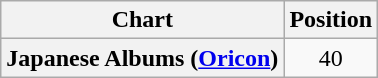<table class="wikitable plainrowheaders">
<tr>
<th>Chart</th>
<th>Position</th>
</tr>
<tr>
<th scope="row">Japanese Albums (<a href='#'>Oricon</a>)</th>
<td style="text-align:center;">40</td>
</tr>
</table>
